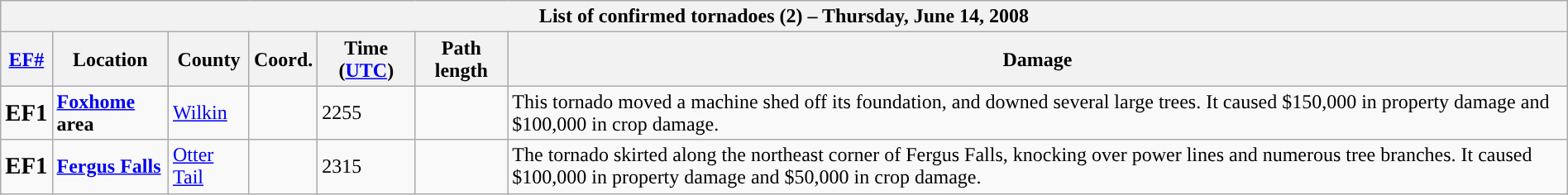<table class="wikitable collapsible" width="100%">
<tr>
<th colspan="7">List of confirmed tornadoes (2) – Thursday, June 14, 2008</th>
</tr>
<tr>
<th><a href='#'>EF#</a></th>
<th>Location</th>
<th>County</th>
<th>Coord.</th>
<th>Time (<a href='#'>UTC</a>)</th>
<th>Path length</th>
<th>Damage</th>
</tr>
<tr>
<td><big><strong>EF1</strong></big></td>
<td><strong><a href='#'>Foxhome</a> area</strong></td>
<td><a href='#'>Wilkin</a></td>
<td></td>
<td>2255</td>
<td></td>
<td>This tornado moved a machine shed off its foundation, and downed several large trees.  It caused $150,000 in property damage and $100,000 in crop damage.</td>
</tr>
<tr>
<td><big><strong>EF1</strong></big></td>
<td><strong><a href='#'>Fergus Falls</a></strong></td>
<td><a href='#'>Otter Tail</a></td>
<td></td>
<td>2315</td>
<td></td>
<td>The tornado skirted along the northeast corner of Fergus Falls, knocking over power lines and numerous tree branches.  It caused $100,000 in property damage and $50,000 in crop damage.</td>
</tr>
</table>
